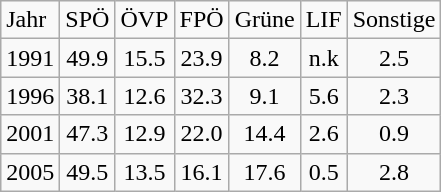<table class="wikitable sortable" align="center" style="margin-left:1em;">
<tr class="hintergrundfarbe8">
<td>Jahr</td>
<td>SPÖ</td>
<td>ÖVP</td>
<td>FPÖ</td>
<td>Grüne</td>
<td>LIF</td>
<td>Sonstige</td>
</tr>
<tr align=center>
<td>1991</td>
<td>49.9</td>
<td>15.5</td>
<td>23.9</td>
<td>8.2</td>
<td>n.k</td>
<td>2.5</td>
</tr>
<tr align=center>
<td>1996</td>
<td>38.1</td>
<td>12.6</td>
<td>32.3</td>
<td>9.1</td>
<td>5.6</td>
<td>2.3</td>
</tr>
<tr align=center>
<td>2001</td>
<td>47.3</td>
<td>12.9</td>
<td>22.0</td>
<td>14.4</td>
<td>2.6</td>
<td>0.9</td>
</tr>
<tr align=center>
<td>2005</td>
<td>49.5</td>
<td>13.5</td>
<td>16.1</td>
<td>17.6</td>
<td>0.5</td>
<td>2.8</td>
</tr>
</table>
